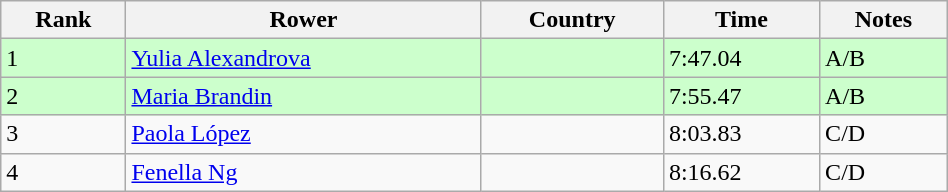<table class="wikitable sortable" width=50%>
<tr>
<th>Rank</th>
<th>Rower</th>
<th>Country</th>
<th>Time</th>
<th>Notes</th>
</tr>
<tr bgcolor=ccffcc>
<td>1</td>
<td><a href='#'>Yulia Alexandrova</a></td>
<td></td>
<td>7:47.04</td>
<td>A/B</td>
</tr>
<tr bgcolor=ccffcc>
<td>2</td>
<td><a href='#'>Maria Brandin</a></td>
<td></td>
<td>7:55.47</td>
<td>A/B</td>
</tr>
<tr>
<td>3</td>
<td><a href='#'>Paola López</a></td>
<td></td>
<td>8:03.83</td>
<td>C/D</td>
</tr>
<tr>
<td>4</td>
<td><a href='#'>Fenella Ng</a></td>
<td></td>
<td>8:16.62</td>
<td>C/D</td>
</tr>
</table>
